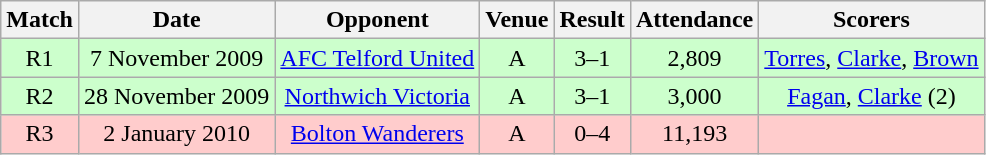<table class="wikitable" style="font-size:100%; text-align:center">
<tr>
<th>Match</th>
<th>Date</th>
<th>Opponent</th>
<th>Venue</th>
<th>Result</th>
<th>Attendance</th>
<th>Scorers</th>
</tr>
<tr style="background: #CCFFCC;">
<td>R1</td>
<td>7 November 2009</td>
<td><a href='#'>AFC Telford United</a></td>
<td>A</td>
<td>3–1</td>
<td>2,809</td>
<td><a href='#'>Torres</a>, <a href='#'>Clarke</a>, <a href='#'>Brown</a></td>
</tr>
<tr style="background: #CCFFCC;">
<td>R2</td>
<td>28 November 2009</td>
<td><a href='#'>Northwich Victoria</a></td>
<td>A</td>
<td>3–1</td>
<td>3,000</td>
<td><a href='#'>Fagan</a>, <a href='#'>Clarke</a> (2)</td>
</tr>
<tr style="background: #FFCCCC;">
<td>R3</td>
<td>2 January 2010</td>
<td><a href='#'>Bolton Wanderers</a></td>
<td>A</td>
<td>0–4</td>
<td>11,193</td>
<td></td>
</tr>
</table>
